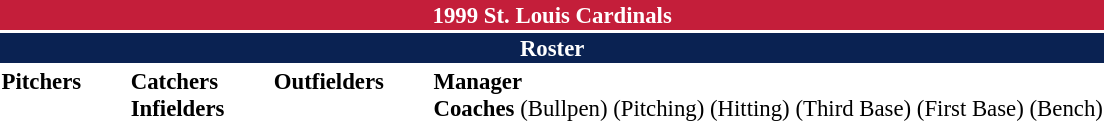<table class="toccolours" style="font-size: 95%;">
<tr>
<th colspan="10" style="background-color: #c41e3a; color: #FFFFFF; text-align: center;">1999 St. Louis Cardinals</th>
</tr>
<tr>
<td colspan="10" style="background-color: #0a2252; color: #FFFFFF; text-align: center;"><strong>Roster</strong></td>
</tr>
<tr>
<td valign="top"><strong>Pitchers</strong><br>




















</td>
<td width="25px"></td>
<td valign="top"><strong>Catchers</strong><br>


<strong>Infielders</strong>







</td>
<td width="25px"></td>
<td valign="top"><strong>Outfielders</strong><br>







</td>
<td width="25px"></td>
<td valign="top"><strong>Manager</strong><br>
<strong>Coaches</strong>
 (Bullpen)
 (Pitching)
 (Hitting)
 (Third Base)
 (First Base)
 (Bench)</td>
</tr>
</table>
